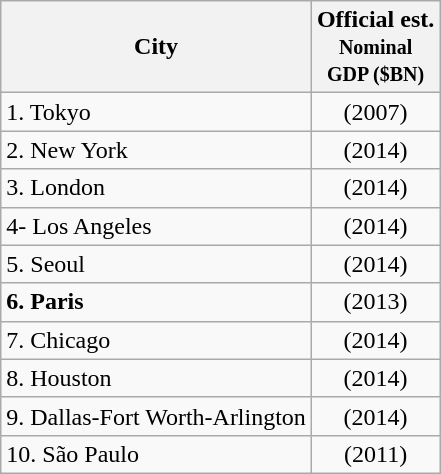<table class="wikitable">
<tr>
<th>City</th>
<th>Official est.<br><small>Nominal<br>GDP ($BN)</small><br></th>
</tr>
<tr>
<td>1. Tokyo</td>
<td style="text-align:center"> (2007)<br></td>
</tr>
<tr>
<td>2. New York</td>
<td style="text-align:center"> (2014)</td>
</tr>
<tr>
<td>3. London</td>
<td style="text-align:center"> (2014)<br></td>
</tr>
<tr>
<td>4- Los Angeles</td>
<td style="text-align:center"> (2014)<br></td>
</tr>
<tr>
<td>5. Seoul</td>
<td style="text-align:center"> (2014)<br></td>
</tr>
<tr>
<td><strong>6. Paris</strong></td>
<td style="text-align:center"> (2013)<br></td>
</tr>
<tr>
<td>7. Chicago</td>
<td style="text-align:center"> (2014)<br></td>
</tr>
<tr>
<td>8. Houston</td>
<td style="text-align:center"> (2014)<br></td>
</tr>
<tr>
<td>9. Dallas-Fort Worth-Arlington</td>
<td style="text-align:center"> (2014)<br></td>
</tr>
<tr>
<td>10. São Paulo</td>
<td style="text-align:center"> (2011)</td>
</tr>
</table>
